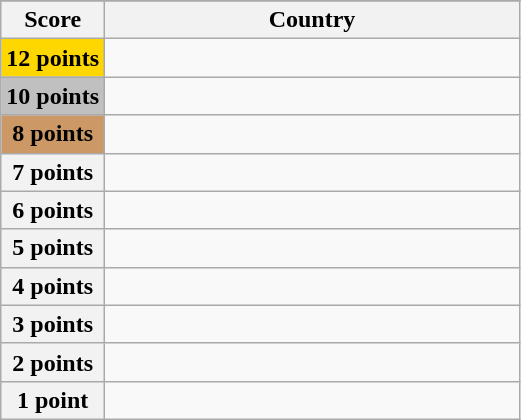<table class="wikitable">
<tr>
</tr>
<tr>
<th scope="col" width="20%">Score</th>
<th scope="col">Country</th>
</tr>
<tr>
<th scope="row" style="background:gold">12 points</th>
<td></td>
</tr>
<tr>
<th scope="row" style="background:silver">10 points</th>
<td></td>
</tr>
<tr>
<th scope="row" style="background:#CC9966">8 points</th>
<td></td>
</tr>
<tr>
<th scope="row">7 points</th>
<td></td>
</tr>
<tr>
<th scope="row">6 points</th>
<td></td>
</tr>
<tr>
<th scope="row">5 points</th>
<td></td>
</tr>
<tr>
<th scope="row">4 points</th>
<td></td>
</tr>
<tr>
<th scope="row">3 points</th>
<td></td>
</tr>
<tr>
<th scope="row">2 points</th>
<td></td>
</tr>
<tr>
<th scope="row">1 point</th>
<td></td>
</tr>
</table>
